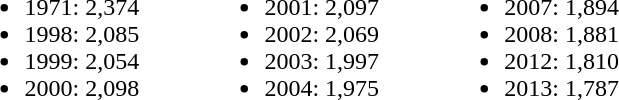<table>
<tr>
<td valign="top" width="25%"><br><ul><li>1971: 2,374</li><li>1998: 2,085</li><li>1999: 2,054</li><li>2000: 2,098</li></ul></td>
<td valign="top" width="25%"><br><ul><li>2001: 2,097</li><li>2002: 2,069</li><li>2003: 1,997</li><li>2004: 1,975</li></ul></td>
<td valign="top" width="25%"><br><ul><li>2007: 1,894</li><li>2008: 1,881</li><li>2012: 1,810</li><li>2013: 1,787</li></ul></td>
</tr>
</table>
